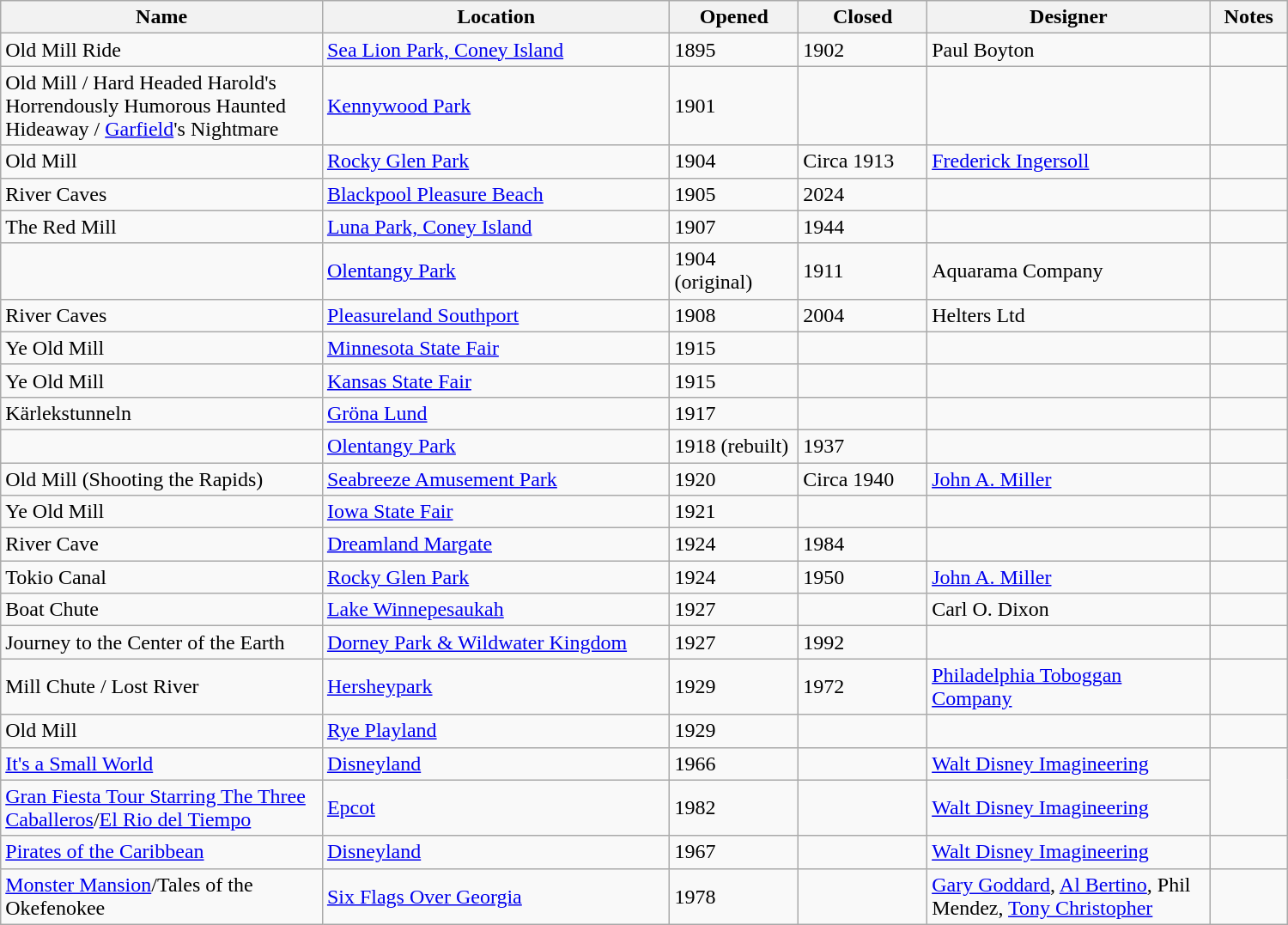<table class="wikitable sortable" style="width:1000px;">
<tr>
<th style="width:25%;">Name</th>
<th style="width:27%;">Location</th>
<th style="width:10%;">Opened</th>
<th style="width:10%;">Closed</th>
<th style="width:22%;">Designer</th>
<th style="width:6%;">Notes</th>
</tr>
<tr>
<td>Old Mill Ride</td>
<td> <a href='#'> Sea Lion Park, Coney Island</a></td>
<td>1895</td>
<td>1902</td>
<td>Paul Boyton</td>
<td></td>
</tr>
<tr>
<td>Old Mill / Hard Headed Harold's Horrendously Humorous Haunted Hideaway / <a href='#'>Garfield</a>'s Nightmare</td>
<td> <a href='#'>Kennywood Park</a></td>
<td>1901</td>
<td></td>
<td></td>
<td></td>
</tr>
<tr>
<td>Old Mill</td>
<td> <a href='#'>Rocky Glen Park</a></td>
<td>1904</td>
<td data-sort-value="1913">Circa 1913</td>
<td><a href='#'>Frederick Ingersoll</a></td>
<td></td>
</tr>
<tr>
<td>River Caves</td>
<td> <a href='#'>Blackpool Pleasure Beach</a></td>
<td>1905</td>
<td>2024</td>
<td></td>
<td></td>
</tr>
<tr>
<td>The Red Mill</td>
<td> <a href='#'>Luna Park, Coney Island</a></td>
<td>1907</td>
<td>1944</td>
<td></td>
<td></td>
</tr>
<tr>
<td></td>
<td> <a href='#'>Olentangy Park</a></td>
<td>1904 (original)</td>
<td>1911</td>
<td>Aquarama Company</td>
<td></td>
</tr>
<tr>
<td>River Caves</td>
<td> <a href='#'>Pleasureland Southport</a></td>
<td>1908</td>
<td>2004</td>
<td>Helters Ltd</td>
<td></td>
</tr>
<tr>
<td>Ye Old Mill</td>
<td> <a href='#'>Minnesota State Fair</a></td>
<td>1915</td>
<td></td>
<td></td>
<td></td>
</tr>
<tr>
<td>Ye Old Mill</td>
<td> <a href='#'>Kansas State Fair</a></td>
<td>1915</td>
<td></td>
<td></td>
<td></td>
</tr>
<tr>
<td>Kärlekstunneln</td>
<td> <a href='#'>Gröna Lund</a></td>
<td>1917</td>
<td></td>
<td></td>
<td></td>
</tr>
<tr>
<td></td>
<td> <a href='#'>Olentangy Park</a></td>
<td>1918 (rebuilt)</td>
<td>1937</td>
<td></td>
<td></td>
</tr>
<tr>
<td>Old Mill (Shooting the Rapids)</td>
<td> <a href='#'>Seabreeze Amusement Park</a></td>
<td>1920</td>
<td data-sort-value="1940">Circa 1940</td>
<td><a href='#'>John A. Miller</a></td>
<td></td>
</tr>
<tr>
<td>Ye Old Mill</td>
<td> <a href='#'>Iowa State Fair</a></td>
<td>1921</td>
<td></td>
<td></td>
<td></td>
</tr>
<tr>
<td>River Cave</td>
<td> <a href='#'>Dreamland Margate</a></td>
<td>1924</td>
<td>1984</td>
<td></td>
<td></td>
</tr>
<tr>
<td>Tokio Canal</td>
<td> <a href='#'>Rocky Glen Park</a></td>
<td>1924</td>
<td>1950</td>
<td><a href='#'>John A. Miller</a></td>
<td></td>
</tr>
<tr>
<td>Boat Chute</td>
<td> <a href='#'>Lake Winnepesaukah</a></td>
<td>1927</td>
<td></td>
<td>Carl O. Dixon</td>
<td></td>
</tr>
<tr>
<td>Journey to the Center of the Earth</td>
<td> <a href='#'>Dorney Park & Wildwater Kingdom</a></td>
<td>1927</td>
<td>1992</td>
<td></td>
<td></td>
</tr>
<tr>
<td>Mill Chute / Lost River</td>
<td> <a href='#'>Hersheypark</a></td>
<td>1929</td>
<td>1972</td>
<td><a href='#'>Philadelphia Toboggan Company</a></td>
<td></td>
</tr>
<tr>
<td>Old Mill</td>
<td> <a href='#'>Rye Playland</a></td>
<td>1929</td>
<td></td>
<td></td>
<td></td>
</tr>
<tr>
<td><a href='#'>It's a Small World</a></td>
<td> <a href='#'>Disneyland</a></td>
<td>1966</td>
<td></td>
<td><a href='#'>Walt Disney Imagineering</a></td>
<td rowspan="2"></td>
</tr>
<tr>
<td><a href='#'>Gran Fiesta Tour Starring The Three Caballeros</a>/<a href='#'>El Rio del Tiempo</a></td>
<td> <a href='#'>Epcot</a></td>
<td>1982</td>
<td></td>
<td><a href='#'>Walt Disney Imagineering</a></td>
</tr>
<tr>
<td><a href='#'>Pirates of the Caribbean</a></td>
<td> <a href='#'>Disneyland</a></td>
<td>1967</td>
<td></td>
<td><a href='#'>Walt Disney Imagineering</a></td>
<td></td>
</tr>
<tr>
<td><a href='#'>Monster Mansion</a>/Tales of the Okefenokee</td>
<td> <a href='#'>Six Flags Over Georgia</a></td>
<td>1978</td>
<td></td>
<td><a href='#'>Gary Goddard</a>, <a href='#'>Al Bertino</a>, Phil Mendez, <a href='#'>Tony Christopher</a></td>
<td></td>
</tr>
</table>
